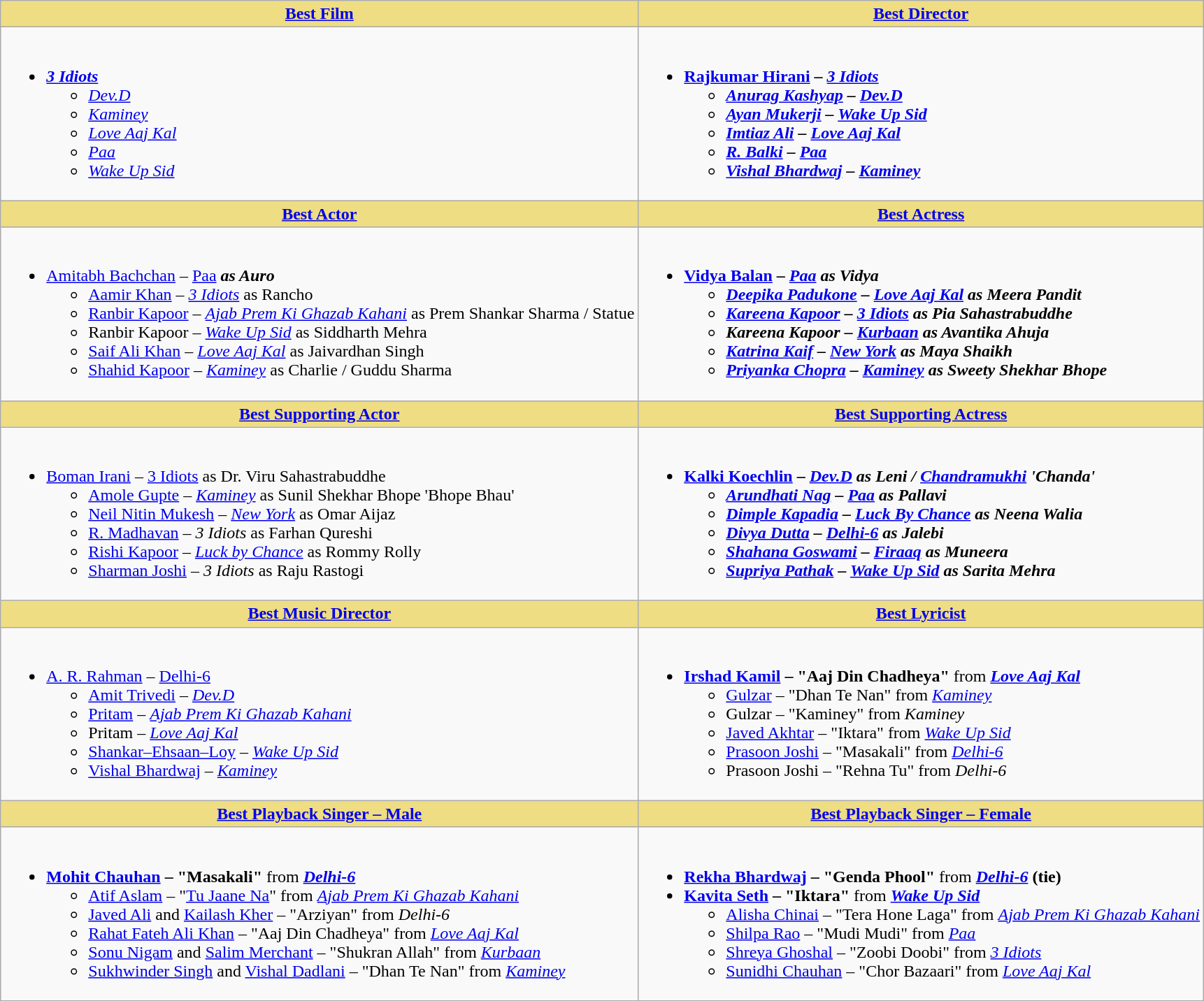<table class="wikitable">
<tr>
<th style="background:#EEDD82;"><a href='#'>Best Film</a></th>
<th style="background:#EEDD82;"><a href='#'>Best Director</a></th>
</tr>
<tr>
<td><br><ul><li><strong><em><a href='#'>3 Idiots</a></em></strong><ul><li><em><a href='#'>Dev.D</a></em></li><li><em><a href='#'>Kaminey</a></em></li><li><em><a href='#'>Love Aaj Kal</a></em></li><li><em><a href='#'>Paa</a></em></li><li><em><a href='#'>Wake Up Sid</a></em></li></ul></li></ul></td>
<td><br><ul><li><strong><a href='#'>Rajkumar Hirani</a> – <em><a href='#'>3 Idiots</a><strong><em><ul><li><a href='#'>Anurag Kashyap</a> – </em><a href='#'>Dev.D</a><em></li><li><a href='#'>Ayan Mukerji</a> – </em><a href='#'>Wake Up Sid</a><em></li><li><a href='#'>Imtiaz Ali</a> – </em><a href='#'>Love Aaj Kal</a><em></li><li><a href='#'>R. Balki</a> – </em><a href='#'>Paa</a><em></li><li><a href='#'>Vishal Bhardwaj</a> – </em><a href='#'>Kaminey</a><em></li></ul></li></ul></td>
</tr>
<tr>
<th style="background:#EEDD82;"><a href='#'>Best Actor</a></th>
<th style="background:#EEDD82;"><a href='#'>Best Actress</a></th>
</tr>
<tr>
<td><br><ul><li></strong><a href='#'>Amitabh Bachchan</a> – </em><a href='#'>Paa</a></em></strong> <strong><em>as Auro</em></strong><ul><li><a href='#'>Aamir Khan</a> – <em><a href='#'>3 Idiots</a></em> as Rancho</li><li><a href='#'>Ranbir Kapoor</a> – <em><a href='#'>Ajab Prem Ki Ghazab Kahani</a></em> as Prem Shankar Sharma / Statue</li><li>Ranbir Kapoor – <em><a href='#'>Wake Up Sid</a></em> as Siddharth Mehra</li><li><a href='#'>Saif Ali Khan</a> – <em><a href='#'>Love Aaj Kal</a></em> as Jaivardhan Singh</li><li><a href='#'>Shahid Kapoor</a> – <em><a href='#'>Kaminey</a></em> as Charlie / Guddu Sharma</li></ul></li></ul></td>
<td><br><ul><li><strong><a href='#'>Vidya Balan</a> – <em><a href='#'>Paa</a><strong><em> </em></strong>as Vidya<strong><em><ul><li><a href='#'>Deepika Padukone</a> – </em><a href='#'>Love Aaj Kal</a><em> as Meera Pandit</li><li><a href='#'>Kareena Kapoor</a> – </em><a href='#'>3 Idiots</a><em> as Pia Sahastrabuddhe</li><li>Kareena Kapoor – </em><a href='#'>Kurbaan</a><em> as Avantika Ahuja</li><li><a href='#'>Katrina Kaif</a> – </em><a href='#'>New York</a><em> as Maya Shaikh</li><li><a href='#'>Priyanka Chopra</a> – </em><a href='#'>Kaminey</a><em> as Sweety Shekhar Bhope</li></ul></li></ul></td>
</tr>
<tr>
<th style="background:#EEDD82;"><a href='#'>Best Supporting Actor</a></th>
<th style="background:#EEDD82;"><a href='#'>Best Supporting Actress</a></th>
</tr>
<tr>
<td><br><ul><li></strong><a href='#'>Boman Irani</a> – </em><a href='#'>3 Idiots</a> as Dr. Viru Sahastrabuddhe</em></strong><ul><li><a href='#'>Amole Gupte</a> – <em><a href='#'>Kaminey</a></em> as Sunil Shekhar Bhope 'Bhope Bhau'</li><li><a href='#'>Neil Nitin Mukesh</a> – <em><a href='#'>New York</a></em> as Omar Aijaz</li><li><a href='#'>R. Madhavan</a> – <em>3 Idiots</em> as Farhan Qureshi</li><li><a href='#'>Rishi Kapoor</a> – <em><a href='#'>Luck by Chance</a></em> as Rommy Rolly</li><li><a href='#'>Sharman Joshi</a> – <em>3 Idiots</em> as Raju Rastogi</li></ul></li></ul></td>
<td><br><ul><li><strong><a href='#'>Kalki Koechlin</a> – <em><a href='#'>Dev.D</a> as Leni / <a href='#'>Chandramukhi</a> 'Chanda'<strong><em><ul><li><a href='#'>Arundhati Nag</a> – </em><a href='#'>Paa</a><em> as Pallavi</li><li><a href='#'>Dimple Kapadia</a> – </em><a href='#'>Luck By Chance</a><em> as Neena Walia</li><li><a href='#'>Divya Dutta</a> – </em><a href='#'>Delhi-6</a><em> as Jalebi</li><li><a href='#'>Shahana Goswami</a> – </em><a href='#'>Firaaq</a><em> as Muneera</li><li><a href='#'>Supriya Pathak</a> – </em><a href='#'>Wake Up Sid</a><em> as Sarita Mehra</li></ul></li></ul></td>
</tr>
<tr>
<th style="background:#EEDD82;"><a href='#'>Best Music Director</a></th>
<th style="background:#EEDD82;"><a href='#'>Best Lyricist</a></th>
</tr>
<tr>
<td><br><ul><li></strong><a href='#'>A. R. Rahman</a> – </em><a href='#'>Delhi-6</a></em></strong><ul><li><a href='#'>Amit Trivedi</a> – <em><a href='#'>Dev.D</a></em></li><li><a href='#'>Pritam</a> – <em><a href='#'>Ajab Prem Ki Ghazab Kahani</a></em></li><li>Pritam – <em><a href='#'>Love Aaj Kal</a></em></li><li><a href='#'>Shankar–Ehsaan–Loy</a> – <em><a href='#'>Wake Up Sid</a></em></li><li><a href='#'>Vishal Bhardwaj</a> – <em><a href='#'>Kaminey</a></em></li></ul></li></ul></td>
<td><br><ul><li><strong><a href='#'>Irshad Kamil</a> – "Aaj Din Chadheya"</strong> from <strong><em><a href='#'>Love Aaj Kal</a></em></strong><ul><li><a href='#'>Gulzar</a> – "Dhan Te Nan" from <em><a href='#'>Kaminey</a></em></li><li>Gulzar – "Kaminey" from <em>Kaminey</em></li><li><a href='#'>Javed Akhtar</a> – "Iktara" from <em><a href='#'>Wake Up Sid</a></em></li><li><a href='#'>Prasoon Joshi</a> – "Masakali" from <em><a href='#'>Delhi-6</a></em></li><li>Prasoon Joshi – "Rehna Tu" from <em>Delhi-6</em></li></ul></li></ul></td>
</tr>
<tr>
<th style="background:#EEDD82;"><a href='#'>Best Playback Singer – Male</a></th>
<th style="background:#EEDD82;"><a href='#'>Best Playback Singer – Female</a></th>
</tr>
<tr>
<td><br><ul><li><strong><a href='#'>Mohit Chauhan</a> – "Masakali"</strong> from <strong><em><a href='#'>Delhi-6</a></em></strong><ul><li><a href='#'>Atif Aslam</a> – "<a href='#'>Tu Jaane Na</a>" from <em><a href='#'>Ajab Prem Ki Ghazab Kahani</a></em></li><li><a href='#'>Javed Ali</a> and <a href='#'>Kailash Kher</a> – "Arziyan" from <em>Delhi-6</em></li><li><a href='#'>Rahat Fateh Ali Khan</a> – "Aaj Din Chadheya" from <em><a href='#'>Love Aaj Kal</a></em></li><li><a href='#'>Sonu Nigam</a> and <a href='#'>Salim Merchant</a> – "Shukran Allah" from <em><a href='#'>Kurbaan</a></em></li><li><a href='#'>Sukhwinder Singh</a> and <a href='#'>Vishal Dadlani</a> – "Dhan Te Nan" from <em><a href='#'>Kaminey</a></em></li></ul></li></ul></td>
<td><br><ul><li><strong><a href='#'>Rekha Bhardwaj</a> – "Genda Phool"</strong> from <strong><em><a href='#'>Delhi-6</a></em></strong> <strong>(tie)</strong></li><li><strong><a href='#'>Kavita Seth</a> – "Iktara"</strong> from <strong><em><a href='#'>Wake Up Sid</a></em></strong><ul><li><a href='#'>Alisha Chinai</a> – "Tera Hone Laga" from <em><a href='#'>Ajab Prem Ki Ghazab Kahani</a></em></li><li><a href='#'>Shilpa Rao</a> – "Mudi Mudi" from <em><a href='#'>Paa</a></em></li><li><a href='#'>Shreya Ghoshal</a> – "Zoobi Doobi" from <em><a href='#'>3 Idiots</a></em></li><li><a href='#'>Sunidhi Chauhan</a> – "Chor Bazaari" from <em><a href='#'>Love Aaj Kal</a></em></li></ul></li></ul></td>
</tr>
</table>
